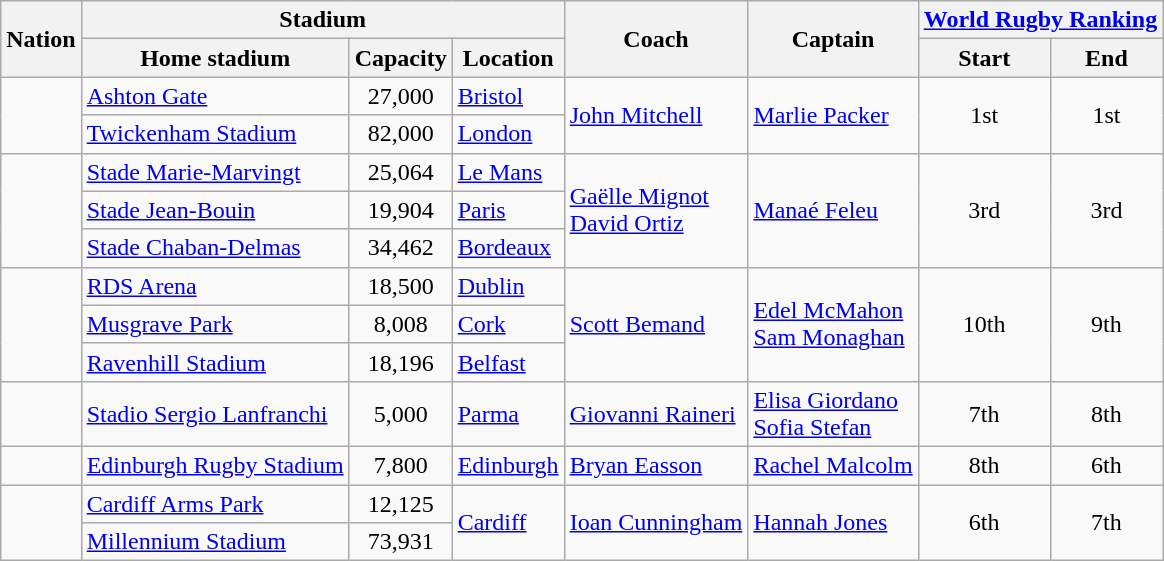<table class="wikitable">
<tr>
<th rowspan="2">Nation</th>
<th colspan="3">Stadium</th>
<th rowspan="2">Coach</th>
<th rowspan="2">Captain</th>
<th colspan="2"><a href='#'>World Rugby Ranking</a></th>
</tr>
<tr>
<th>Home stadium</th>
<th>Capacity</th>
<th>Location</th>
<th>Start</th>
<th>End</th>
</tr>
<tr>
<td rowspan="2"></td>
<td><a href='#'>Ashton Gate</a></td>
<td align="center">27,000</td>
<td><a href='#'>Bristol</a></td>
<td rowspan="2"> <a href='#'>John Mitchell</a></td>
<td rowspan="2"><a href='#'>Marlie Packer</a></td>
<td rowspan="2" align="center">1st</td>
<td rowspan="2" align="center">1st</td>
</tr>
<tr>
<td><a href='#'>Twickenham Stadium</a></td>
<td align=center>82,000</td>
<td><a href='#'>London</a></td>
</tr>
<tr>
<td rowspan="3"></td>
<td><a href='#'>Stade Marie-Marvingt</a></td>
<td align="center">25,064</td>
<td><a href='#'>Le Mans</a></td>
<td rowspan="3"> <a href='#'>Gaëlle Mignot</a><br> <a href='#'>David Ortiz</a></td>
<td rowspan="3"><a href='#'>Manaé Feleu</a></td>
<td rowspan="3" align="center">3rd</td>
<td rowspan="3" align="center">3rd</td>
</tr>
<tr>
<td><a href='#'>Stade Jean-Bouin</a></td>
<td align="center">19,904</td>
<td><a href='#'>Paris</a></td>
</tr>
<tr>
<td><a href='#'>Stade Chaban-Delmas</a></td>
<td align=center>34,462</td>
<td><a href='#'>Bordeaux</a></td>
</tr>
<tr>
<td rowspan="3"></td>
<td><a href='#'>RDS Arena</a></td>
<td align="center">18,500</td>
<td><a href='#'>Dublin</a></td>
<td rowspan="3"> <a href='#'>Scott Bemand</a></td>
<td rowspan="3"><a href='#'>Edel McMahon</a><br><a href='#'>Sam Monaghan</a></td>
<td rowspan="3" align="center">10th</td>
<td rowspan="3" align="center">9th</td>
</tr>
<tr>
<td><a href='#'>Musgrave Park</a></td>
<td align="center">8,008</td>
<td><a href='#'>Cork</a></td>
</tr>
<tr>
<td><a href='#'>Ravenhill Stadium</a></td>
<td align="center">18,196</td>
<td><a href='#'>Belfast</a></td>
</tr>
<tr>
<td></td>
<td><a href='#'>Stadio Sergio Lanfranchi</a></td>
<td align="center">5,000</td>
<td><a href='#'>Parma</a></td>
<td> <a href='#'>Giovanni Raineri</a></td>
<td><a href='#'>Elisa Giordano</a><br><a href='#'>Sofia Stefan</a></td>
<td align="center">7th</td>
<td align="center">8th</td>
</tr>
<tr>
<td></td>
<td><a href='#'>Edinburgh Rugby Stadium</a></td>
<td align="center">7,800</td>
<td><a href='#'>Edinburgh</a></td>
<td> <a href='#'>Bryan Easson</a></td>
<td><a href='#'>Rachel Malcolm</a></td>
<td align="center">8th</td>
<td align="center">6th</td>
</tr>
<tr>
<td rowspan="2"></td>
<td><a href='#'>Cardiff Arms Park</a></td>
<td align="center">12,125</td>
<td rowspan="2"><a href='#'>Cardiff</a></td>
<td rowspan="2"> <a href='#'>Ioan Cunningham</a></td>
<td rowspan="2"><a href='#'>Hannah Jones</a></td>
<td rowspan="2" align="center">6th</td>
<td rowspan="2" align="center">7th</td>
</tr>
<tr>
<td><a href='#'>Millennium Stadium</a></td>
<td align="center">73,931</td>
</tr>
</table>
